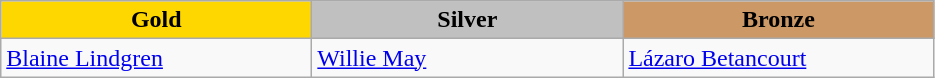<table class="wikitable" style="text-align:left">
<tr align="center">
<td width=200 bgcolor=gold><strong>Gold</strong></td>
<td width=200 bgcolor=silver><strong>Silver</strong></td>
<td width=200 bgcolor=CC9966><strong>Bronze</strong></td>
</tr>
<tr>
<td><a href='#'>Blaine Lindgren</a><br><em></em></td>
<td><a href='#'>Willie May</a><br><em></em></td>
<td><a href='#'>Lázaro Betancourt</a><br><em></em></td>
</tr>
</table>
